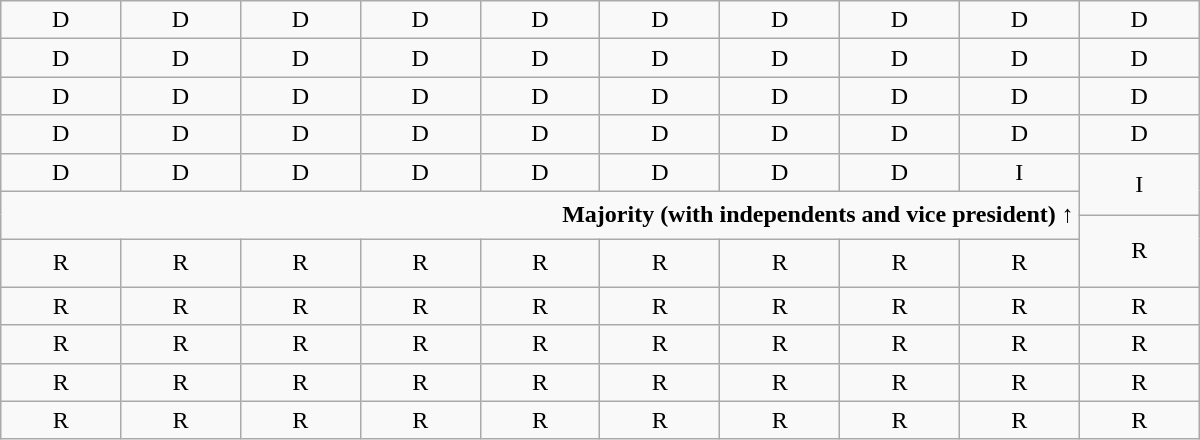<table class="wikitable" style="text-align:center; width:800px;">
<tr>
<td width="50" >D</td>
<td width="50" >D</td>
<td width="50" >D</td>
<td width="50" >D</td>
<td width="50" >D</td>
<td width="50" >D</td>
<td width="50" >D</td>
<td width="50" >D</td>
<td width="50" >D</td>
<td width="50" >D</td>
</tr>
<tr>
<td>D</td>
<td>D</td>
<td>D</td>
<td>D</td>
<td>D</td>
<td>D</td>
<td>D</td>
<td>D</td>
<td>D</td>
<td>D</td>
</tr>
<tr>
<td>D</td>
<td>D</td>
<td>D</td>
<td>D</td>
<td>D</td>
<td>D</td>
<td>D</td>
<td>D</td>
<td>D</td>
<td>D</td>
</tr>
<tr>
<td>D<br></td>
<td>D<br></td>
<td>D<br></td>
<td>D<br></td>
<td>D<br></td>
<td>D<br></td>
<td>D<br></td>
<td>D</td>
<td>D</td>
<td>D</td>
</tr>
<tr>
<td>D<br></td>
<td>D<br></td>
<td>D<br></td>
<td>D<br></td>
<td>D<br></td>
<td>D<br></td>
<td>D<br></td>
<td>D<br></td>
<td>I</td>
<td rowspan=2 >I</td>
</tr>
<tr style="height:1em">
<td rowspan=2 colspan=9 style="text-align:right"><strong>Majority (with independents and vice president) ↑</strong></td>
</tr>
<tr style="height:1em">
<td rowspan=2 >R<br></td>
</tr>
<tr style="height:2em">
<td>R<br></td>
<td>R<br></td>
<td>R<br></td>
<td>R<br></td>
<td>R<br></td>
<td>R<br></td>
<td>R<br></td>
<td>R<br></td>
<td>R<br></td>
</tr>
<tr>
<td>R<br></td>
<td>R<br></td>
<td>R<br></td>
<td>R<br></td>
<td>R<br></td>
<td>R<br></td>
<td>R<br></td>
<td>R<br></td>
<td>R<br></td>
<td>R<br></td>
</tr>
<tr>
<td>R</td>
<td>R</td>
<td>R</td>
<td>R</td>
<td>R</td>
<td>R</td>
<td>R</td>
<td>R</td>
<td>R</td>
<td>R</td>
</tr>
<tr>
<td>R</td>
<td>R</td>
<td>R</td>
<td>R</td>
<td>R</td>
<td>R</td>
<td>R</td>
<td>R</td>
<td>R</td>
<td>R</td>
</tr>
<tr>
<td>R</td>
<td>R</td>
<td>R</td>
<td>R</td>
<td>R</td>
<td>R</td>
<td>R</td>
<td>R</td>
<td>R</td>
<td>R</td>
</tr>
</table>
